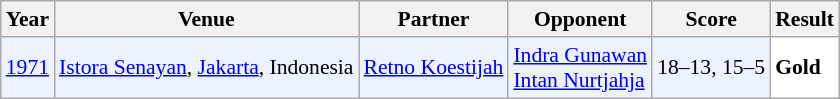<table class="sortable wikitable" style="font-size: 90%;">
<tr>
<th>Year</th>
<th>Venue</th>
<th>Partner</th>
<th>Opponent</th>
<th>Score</th>
<th>Result</th>
</tr>
<tr style="background:#ECF2FF">
<td align="center"><a href='#'>1971</a></td>
<td align="left"><a href='#'>Istora Senayan</a>, <a href='#'>Jakarta</a>, Indonesia</td>
<td align="left"> <a href='#'>Retno Koestijah</a></td>
<td align="left"> <a href='#'>Indra Gunawan</a><br> <a href='#'>Intan Nurtjahja</a></td>
<td align="left">18–13, 15–5</td>
<td style="text-align:left; background:white"> <strong>Gold</strong></td>
</tr>
</table>
